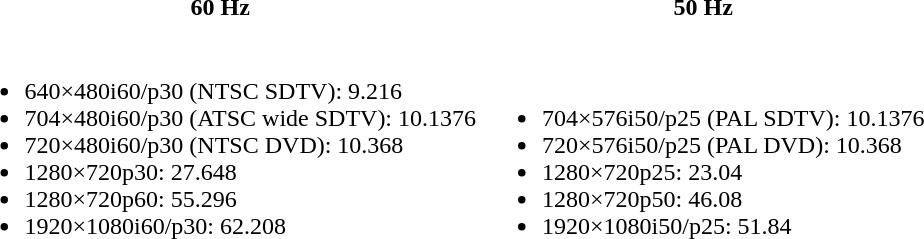<table>
<tr>
<th>60 Hz</th>
<th>50 Hz</th>
</tr>
<tr>
<td><br><ul><li>640×480i60/p30 (NTSC SDTV): 9.216</li><li>704×480i60/p30 (ATSC wide SDTV): 10.1376</li><li>720×480i60/p30 (NTSC DVD): 10.368</li><li>1280×720p30: 27.648</li><li>1280×720p60: 55.296</li><li>1920×1080i60/p30: 62.208</li></ul></td>
<td><br> <ul><li>704×576i50/p25 (PAL SDTV): 10.1376</li><li>720×576i50/p25 (PAL DVD): 10.368</li><li>1280×720p25: 23.04</li><li>1280×720p50: 46.08</li><li>1920×1080i50/p25: 51.84</li></ul></td>
</tr>
</table>
